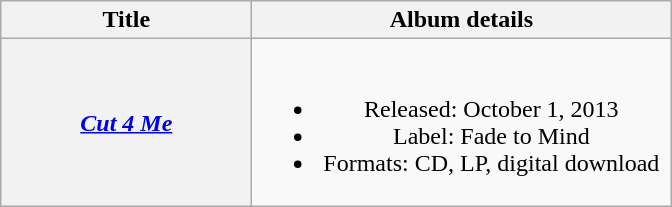<table class="wikitable plainrowheaders" style="text-align:center">
<tr>
<th scope="col" style="width:10em;">Title</th>
<th scope="col" style="width:17em;">Album details</th>
</tr>
<tr>
<th scope="row"><em><a href='#'>Cut 4 Me</a></em></th>
<td><br><ul><li>Released: October 1, 2013</li><li>Label: Fade to Mind</li><li>Formats: CD, LP, digital download</li></ul></td>
</tr>
</table>
